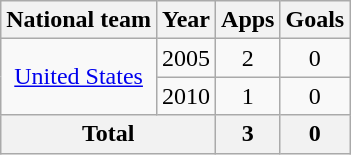<table class="wikitable" style="text-align:center">
<tr>
<th>National team</th>
<th>Year</th>
<th>Apps</th>
<th>Goals</th>
</tr>
<tr>
<td rowspan="2"><a href='#'>United States</a></td>
<td>2005</td>
<td>2</td>
<td>0</td>
</tr>
<tr>
<td>2010</td>
<td>1</td>
<td>0</td>
</tr>
<tr>
<th colspan="2">Total</th>
<th>3</th>
<th>0</th>
</tr>
</table>
